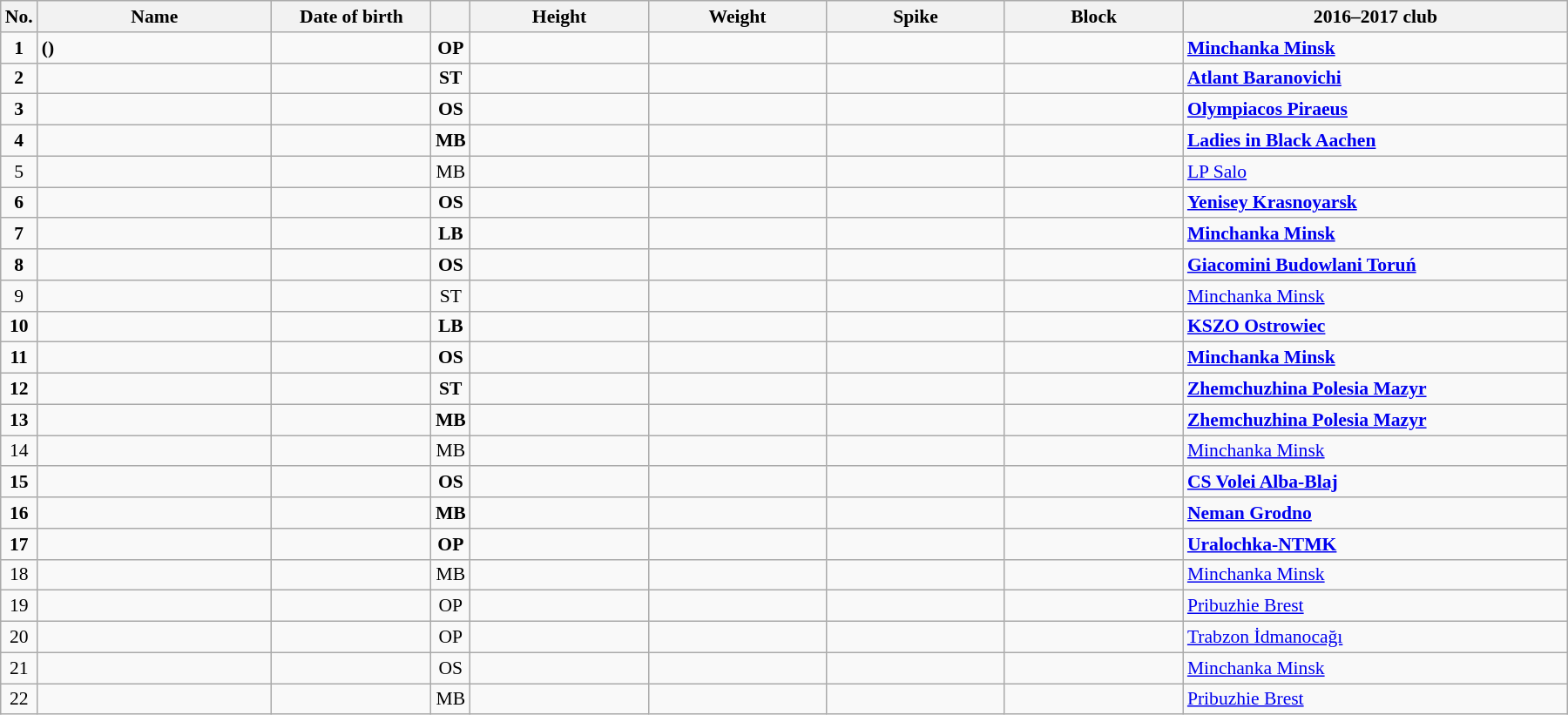<table class="wikitable sortable" style="font-size:90%; text-align:center;">
<tr>
<th>No.</th>
<th style="width:12em">Name</th>
<th style="width:8em">Date of birth</th>
<th></th>
<th style="width:9em">Height</th>
<th style="width:9em">Weight</th>
<th style="width:9em">Spike</th>
<th style="width:9em">Block</th>
<th style="width:20em">2016–2017 club</th>
</tr>
<tr style="font-weight:bold;">
<td>1</td>
<td align=left> ()</td>
<td align=right></td>
<td>OP</td>
<td></td>
<td></td>
<td></td>
<td></td>
<td align=left> <a href='#'>Minchanka Minsk</a></td>
</tr>
<tr style="font-weight:bold;">
<td>2</td>
<td align=left></td>
<td align=right></td>
<td>ST</td>
<td></td>
<td></td>
<td></td>
<td></td>
<td align=left> <a href='#'>Atlant Baranovichi</a></td>
</tr>
<tr style="font-weight:bold;">
<td>3</td>
<td align=left></td>
<td align=right></td>
<td>OS</td>
<td></td>
<td></td>
<td></td>
<td></td>
<td align=left> <a href='#'>Olympiacos Piraeus</a></td>
</tr>
<tr style="font-weight:bold;">
<td>4</td>
<td align=left></td>
<td align=right></td>
<td>MB</td>
<td></td>
<td></td>
<td></td>
<td></td>
<td align=left> <a href='#'>Ladies in Black Aachen</a></td>
</tr>
<tr>
<td>5</td>
<td align=left></td>
<td align=right></td>
<td>MB</td>
<td></td>
<td></td>
<td></td>
<td></td>
<td align=left> <a href='#'>LP Salo</a></td>
</tr>
<tr style="font-weight:bold;">
<td>6</td>
<td align=left></td>
<td align=right></td>
<td>OS</td>
<td></td>
<td></td>
<td></td>
<td></td>
<td align=left> <a href='#'>Yenisey Krasnoyarsk</a></td>
</tr>
<tr style="font-weight:bold;">
<td>7</td>
<td align=left></td>
<td align=right></td>
<td>LB</td>
<td></td>
<td></td>
<td></td>
<td></td>
<td align=left> <a href='#'>Minchanka Minsk</a></td>
</tr>
<tr style="font-weight:bold;">
<td>8</td>
<td align=left></td>
<td align=right></td>
<td>OS</td>
<td></td>
<td></td>
<td></td>
<td></td>
<td align=left> <a href='#'>Giacomini Budowlani Toruń</a></td>
</tr>
<tr>
<td>9</td>
<td align=left></td>
<td align=right></td>
<td>ST</td>
<td></td>
<td></td>
<td></td>
<td></td>
<td align=left> <a href='#'>Minchanka Minsk</a></td>
</tr>
<tr style="font-weight:bold;">
<td>10</td>
<td align=left></td>
<td align=right></td>
<td>LB</td>
<td></td>
<td></td>
<td></td>
<td></td>
<td align=left> <a href='#'>KSZO Ostrowiec</a></td>
</tr>
<tr style="font-weight:bold;">
<td>11</td>
<td align=left></td>
<td align=right></td>
<td>OS</td>
<td></td>
<td></td>
<td></td>
<td></td>
<td align=left> <a href='#'>Minchanka Minsk</a></td>
</tr>
<tr style="font-weight:bold;">
<td>12</td>
<td align=left></td>
<td align=right></td>
<td>ST</td>
<td></td>
<td></td>
<td></td>
<td></td>
<td align=left> <a href='#'>Zhemchuzhina Polesia Mazyr</a></td>
</tr>
<tr style="font-weight:bold;">
<td>13</td>
<td align=left></td>
<td align=right></td>
<td>MB</td>
<td></td>
<td></td>
<td></td>
<td></td>
<td align=left> <a href='#'>Zhemchuzhina Polesia Mazyr</a></td>
</tr>
<tr>
<td>14</td>
<td align=left></td>
<td align=right></td>
<td>MB</td>
<td></td>
<td></td>
<td></td>
<td></td>
<td align=left> <a href='#'>Minchanka Minsk</a></td>
</tr>
<tr style="font-weight:bold;">
<td>15</td>
<td align=left></td>
<td align=right></td>
<td>OS</td>
<td></td>
<td></td>
<td></td>
<td></td>
<td align=left> <a href='#'>CS Volei Alba-Blaj</a></td>
</tr>
<tr style="font-weight:bold;">
<td>16</td>
<td align=left></td>
<td align=right></td>
<td>MB</td>
<td></td>
<td></td>
<td></td>
<td></td>
<td align=left> <a href='#'>Neman Grodno</a></td>
</tr>
<tr style="font-weight:bold;">
<td>17</td>
<td align=left></td>
<td align=right></td>
<td>OP</td>
<td></td>
<td></td>
<td></td>
<td></td>
<td align=left> <a href='#'>Uralochka-NTMK</a></td>
</tr>
<tr>
<td>18</td>
<td align=left></td>
<td align=right></td>
<td>MB</td>
<td></td>
<td></td>
<td></td>
<td></td>
<td align=left> <a href='#'>Minchanka Minsk</a></td>
</tr>
<tr>
<td>19</td>
<td align=left></td>
<td align=right></td>
<td>OP</td>
<td></td>
<td></td>
<td></td>
<td></td>
<td align=left> <a href='#'>Pribuzhie Brest</a></td>
</tr>
<tr>
<td>20</td>
<td align=left></td>
<td align=right></td>
<td>OP</td>
<td></td>
<td></td>
<td></td>
<td></td>
<td align=left> <a href='#'>Trabzon İdmanocağı</a></td>
</tr>
<tr>
<td>21</td>
<td align=left></td>
<td align=right></td>
<td>OS</td>
<td></td>
<td></td>
<td></td>
<td></td>
<td align=left> <a href='#'>Minchanka Minsk</a></td>
</tr>
<tr>
<td>22</td>
<td align=left></td>
<td align=right></td>
<td>MB</td>
<td></td>
<td></td>
<td></td>
<td></td>
<td align=left> <a href='#'>Pribuzhie Brest</a></td>
</tr>
</table>
